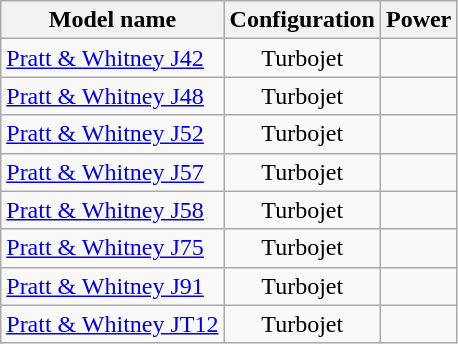<table class="wikitable sortable">
<tr>
<th>Model name</th>
<th>Configuration</th>
<th>Power</th>
</tr>
<tr>
<td align=left><a href='#'>Pratt & Whitney J42</a></td>
<td align=center>Turbojet</td>
<td align=center></td>
</tr>
<tr>
<td align=left><a href='#'>Pratt & Whitney J48</a></td>
<td align=center>Turbojet</td>
<td align=center></td>
</tr>
<tr>
<td align=left><a href='#'>Pratt & Whitney J52</a></td>
<td align=center>Turbojet</td>
<td align=center></td>
</tr>
<tr>
<td align=left><a href='#'>Pratt & Whitney J57</a></td>
<td align=center>Turbojet</td>
<td align=center></td>
</tr>
<tr>
<td align=left><a href='#'>Pratt & Whitney J58</a></td>
<td align=center>Turbojet</td>
<td align=center></td>
</tr>
<tr>
<td align=left><a href='#'>Pratt & Whitney J75</a></td>
<td align=center>Turbojet</td>
<td align=center></td>
</tr>
<tr>
<td align=left><a href='#'>Pratt & Whitney J91</a></td>
<td align=center>Turbojet</td>
<td align=center></td>
</tr>
<tr>
<td align=left><a href='#'>Pratt & Whitney JT12</a></td>
<td align=center>Turbojet</td>
<td align=center></td>
</tr>
</table>
